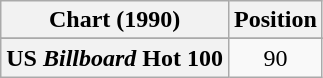<table class="wikitable sortable plainrowheaders">
<tr>
<th>Chart (1990)</th>
<th>Position</th>
</tr>
<tr>
</tr>
<tr>
<th scope="row">US <em>Billboard</em> Hot 100</th>
<td align="center">90</td>
</tr>
</table>
